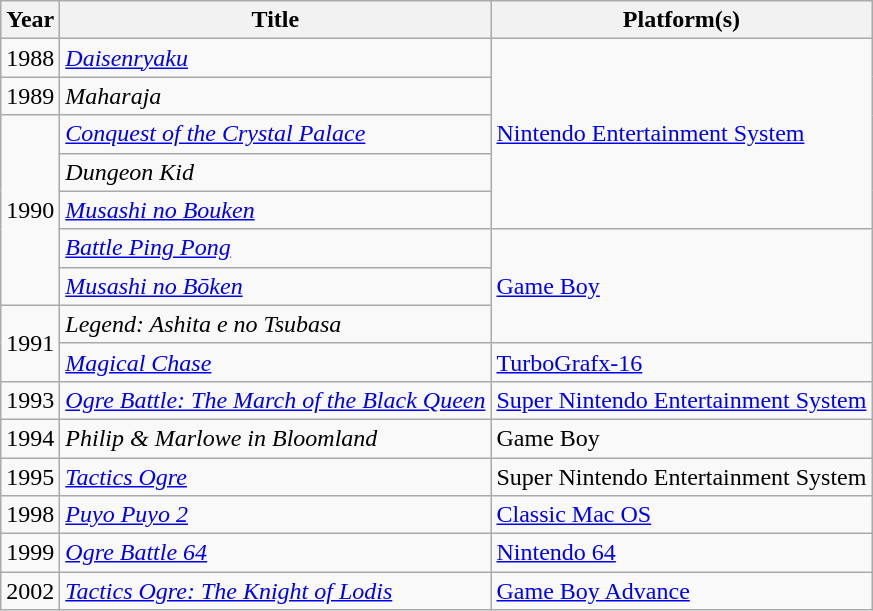<table class="wikitable sortable">
<tr>
<th>Year</th>
<th>Title</th>
<th>Platform(s)</th>
</tr>
<tr>
<td>1988</td>
<td><em><a href='#'>Daisenryaku</a></em></td>
<td rowspan="5"><a href='#'>Nintendo Entertainment System</a></td>
</tr>
<tr>
<td>1989</td>
<td><em>Maharaja</em></td>
</tr>
<tr>
<td rowspan="5">1990</td>
<td><em><a href='#'>Conquest of the Crystal Palace</a></em></td>
</tr>
<tr>
<td><em>Dungeon Kid</em></td>
</tr>
<tr>
<td><em><a href='#'>Musashi no Bouken</a></em></td>
</tr>
<tr>
<td><em><a href='#'>Battle Ping Pong</a></em></td>
<td rowspan="3"><a href='#'>Game Boy</a></td>
</tr>
<tr>
<td><em><a href='#'>Musashi no Bōken</a></em></td>
</tr>
<tr>
<td rowspan="2">1991</td>
<td><em>Legend: Ashita e no Tsubasa</em></td>
</tr>
<tr>
<td><em><a href='#'>Magical Chase</a></em></td>
<td><a href='#'>TurboGrafx-16</a></td>
</tr>
<tr>
<td>1993</td>
<td><em><a href='#'>Ogre Battle: The March of the Black Queen</a></em></td>
<td><a href='#'>Super Nintendo Entertainment System</a></td>
</tr>
<tr>
<td>1994</td>
<td><em>Philip & Marlowe in Bloomland</em></td>
<td>Game Boy</td>
</tr>
<tr>
<td>1995</td>
<td><em><a href='#'>Tactics Ogre</a></em></td>
<td>Super Nintendo Entertainment System</td>
</tr>
<tr>
<td>1998</td>
<td><em><a href='#'>Puyo Puyo 2</a></em></td>
<td><a href='#'>Classic Mac OS</a></td>
</tr>
<tr>
<td>1999</td>
<td><em><a href='#'>Ogre Battle 64</a></em></td>
<td><a href='#'>Nintendo 64</a></td>
</tr>
<tr>
<td>2002</td>
<td><em><a href='#'>Tactics Ogre: The Knight of Lodis</a></em></td>
<td><a href='#'>Game Boy Advance</a></td>
</tr>
</table>
